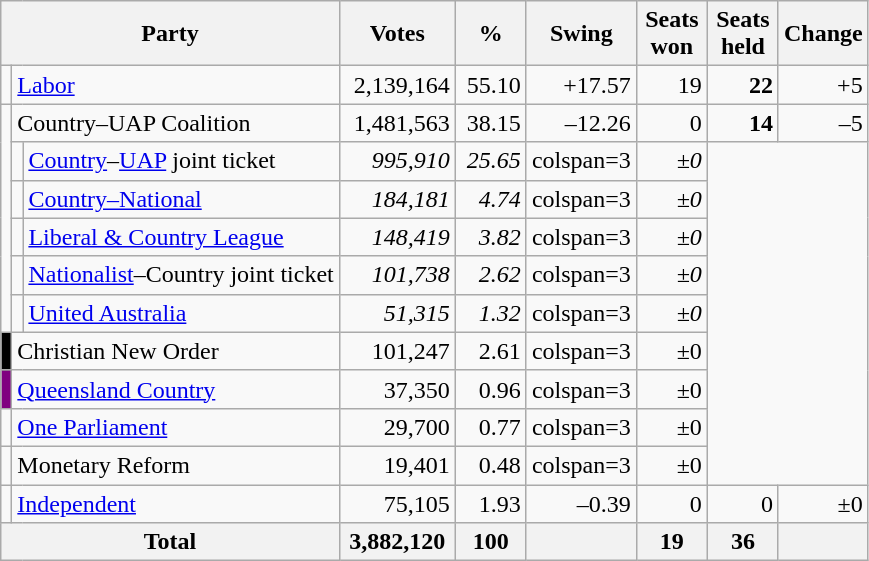<table class="wikitable">
<tr>
<th colspan="3">Party</th>
<th style="width:70px">Votes</th>
<th style="width:40px">%</th>
<th style="width:40px">Swing</th>
<th style="width:40px">Seats won</th>
<th style="width:40px">Seats held</th>
<th style="width:40px">Change</th>
</tr>
<tr>
<td></td>
<td colspan="2"><a href='#'>Labor</a></td>
<td align=right>2,139,164</td>
<td align=right>55.10</td>
<td align=right>+17.57</td>
<td align=right>19</td>
<td align=right><strong>22</strong></td>
<td align=right>+5</td>
</tr>
<tr>
<td rowspan="6"></td>
<td colspan="2">Country–UAP Coalition</td>
<td align=right>1,481,563</td>
<td align=right>38.15</td>
<td align=right>–12.26</td>
<td align=right>0</td>
<td align=right><strong>14</strong></td>
<td align=right>–5</td>
</tr>
<tr>
<td></td>
<td><a href='#'>Country</a>–<a href='#'>UAP</a> joint ticket </td>
<td align=right><em>995,910</em></td>
<td align=right><em>25.65</em></td>
<td>colspan=3 <em></em></td>
<td align=right><em>±0</em></td>
</tr>
<tr>
<td></td>
<td><a href='#'>Country–National</a> </td>
<td align=right><em>184,181</em></td>
<td align=right><em>4.74</em></td>
<td>colspan=3 <em></em></td>
<td align=right><em>±0</em></td>
</tr>
<tr>
<td></td>
<td><a href='#'>Liberal & Country League</a> </td>
<td align=right><em>148,419</em></td>
<td align=right><em>3.82</em></td>
<td>colspan=3 <em></em></td>
<td align=right><em>±0</em></td>
</tr>
<tr>
<td></td>
<td><a href='#'>Nationalist</a>–Country joint ticket </td>
<td align=right><em>101,738</em></td>
<td align=right><em>2.62</em></td>
<td>colspan=3 <em></em></td>
<td align=right><em>±0</em></td>
</tr>
<tr>
<td></td>
<td><a href='#'>United Australia</a> </td>
<td align=right><em>51,315</em></td>
<td align=right><em>1.32</em></td>
<td>colspan=3 <em></em></td>
<td align=right><em>±0</em></td>
</tr>
<tr>
<td bgcolor=black></td>
<td colspan="2">Christian New Order</td>
<td align=right>101,247</td>
<td align=right>2.61</td>
<td>colspan=3 </td>
<td align=right>±0</td>
</tr>
<tr>
<td bgcolor=purple></td>
<td colspan="2"><a href='#'>Queensland Country</a></td>
<td align=right>37,350</td>
<td align=right>0.96</td>
<td>colspan=3 </td>
<td align=right>±0</td>
</tr>
<tr>
<td></td>
<td colspan="2"><a href='#'>One Parliament</a></td>
<td align=right>29,700</td>
<td align=right>0.77</td>
<td>colspan=3 </td>
<td align=right>±0</td>
</tr>
<tr>
<td></td>
<td colspan="2">Monetary Reform</td>
<td align=right>19,401</td>
<td align=right>0.48</td>
<td>colspan=3 </td>
<td align=right>±0</td>
</tr>
<tr>
<td></td>
<td colspan="2"><a href='#'>Independent</a></td>
<td align=right>75,105</td>
<td align=right>1.93</td>
<td align=right>–0.39</td>
<td align=right>0</td>
<td align=right>0</td>
<td align=right>±0</td>
</tr>
<tr>
<th colspan="3">Total</th>
<th align="center">3,882,120</th>
<th align="center">100</th>
<th align="center"></th>
<th align="right">19</th>
<th align="right">36</th>
<th align="right"></th>
</tr>
</table>
